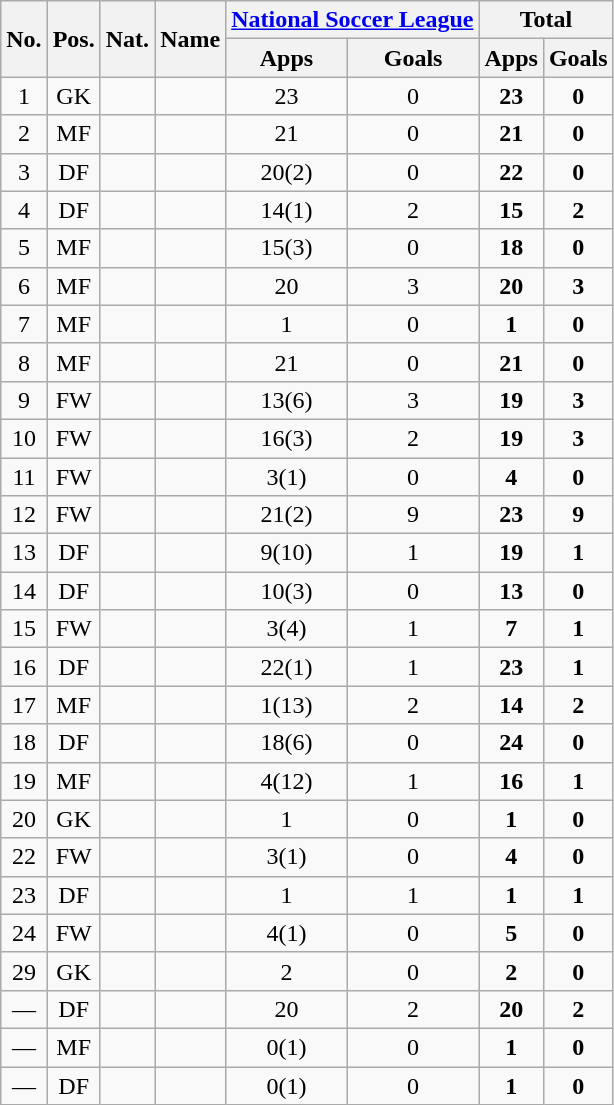<table class="wikitable sortable" style="text-align:center">
<tr>
<th rowspan="2">No.</th>
<th rowspan="2">Pos.</th>
<th rowspan="2">Nat.</th>
<th rowspan="2">Name</th>
<th colspan="2"><a href='#'>National Soccer League</a></th>
<th colspan="2">Total</th>
</tr>
<tr>
<th>Apps</th>
<th>Goals</th>
<th>Apps</th>
<th>Goals</th>
</tr>
<tr>
<td>1</td>
<td>GK</td>
<td></td>
<td align=left></td>
<td>23</td>
<td>0</td>
<td><strong>23</strong></td>
<td><strong>0</strong></td>
</tr>
<tr>
<td>2</td>
<td>MF</td>
<td></td>
<td align=left></td>
<td>21</td>
<td>0</td>
<td><strong>21</strong></td>
<td><strong>0</strong></td>
</tr>
<tr>
<td>3</td>
<td>DF</td>
<td></td>
<td align=left></td>
<td>20(2)</td>
<td>0</td>
<td><strong>22</strong></td>
<td><strong>0</strong></td>
</tr>
<tr>
<td>4</td>
<td>DF</td>
<td></td>
<td align=left></td>
<td>14(1)</td>
<td>2</td>
<td><strong>15</strong></td>
<td><strong>2</strong></td>
</tr>
<tr>
<td>5</td>
<td>MF</td>
<td></td>
<td align=left></td>
<td>15(3)</td>
<td>0</td>
<td><strong>18</strong></td>
<td><strong>0</strong></td>
</tr>
<tr>
<td>6</td>
<td>MF</td>
<td></td>
<td align=left></td>
<td>20</td>
<td>3</td>
<td><strong>20</strong></td>
<td><strong>3</strong></td>
</tr>
<tr>
<td>7</td>
<td>MF</td>
<td></td>
<td align=left></td>
<td>1</td>
<td>0</td>
<td><strong>1</strong></td>
<td><strong>0</strong></td>
</tr>
<tr>
<td>8</td>
<td>MF</td>
<td></td>
<td align=left></td>
<td>21</td>
<td>0</td>
<td><strong>21</strong></td>
<td><strong>0</strong></td>
</tr>
<tr>
<td>9</td>
<td>FW</td>
<td></td>
<td align=left></td>
<td>13(6)</td>
<td>3</td>
<td><strong>19</strong></td>
<td><strong>3</strong></td>
</tr>
<tr>
<td>10</td>
<td>FW</td>
<td></td>
<td align=left></td>
<td>16(3)</td>
<td>2</td>
<td><strong>19</strong></td>
<td><strong>3</strong></td>
</tr>
<tr>
<td>11</td>
<td>FW</td>
<td></td>
<td align=left></td>
<td>3(1)</td>
<td>0</td>
<td><strong>4</strong></td>
<td><strong>0</strong></td>
</tr>
<tr>
<td>12</td>
<td>FW</td>
<td></td>
<td align=left></td>
<td>21(2)</td>
<td>9</td>
<td><strong>23</strong></td>
<td><strong>9</strong></td>
</tr>
<tr>
<td>13</td>
<td>DF</td>
<td></td>
<td align=left></td>
<td>9(10)</td>
<td>1</td>
<td><strong>19</strong></td>
<td><strong>1</strong></td>
</tr>
<tr>
<td>14</td>
<td>DF</td>
<td></td>
<td align=left></td>
<td>10(3)</td>
<td>0</td>
<td><strong>13</strong></td>
<td><strong>0</strong></td>
</tr>
<tr>
<td>15</td>
<td>FW</td>
<td></td>
<td align=left></td>
<td>3(4)</td>
<td>1</td>
<td><strong>7</strong></td>
<td><strong>1</strong></td>
</tr>
<tr>
<td>16</td>
<td>DF</td>
<td></td>
<td align=left></td>
<td>22(1)</td>
<td>1</td>
<td><strong>23</strong></td>
<td><strong>1</strong></td>
</tr>
<tr>
<td>17</td>
<td>MF</td>
<td></td>
<td align=left></td>
<td>1(13)</td>
<td>2</td>
<td><strong>14</strong></td>
<td><strong>2</strong></td>
</tr>
<tr>
<td>18</td>
<td>DF</td>
<td></td>
<td align=left></td>
<td>18(6)</td>
<td>0</td>
<td><strong>24</strong></td>
<td><strong>0</strong></td>
</tr>
<tr>
<td>19</td>
<td>MF</td>
<td></td>
<td align=left></td>
<td>4(12)</td>
<td>1</td>
<td><strong>16</strong></td>
<td><strong>1</strong></td>
</tr>
<tr>
<td>20</td>
<td>GK</td>
<td></td>
<td align=left></td>
<td>1</td>
<td>0</td>
<td><strong>1</strong></td>
<td><strong>0</strong></td>
</tr>
<tr>
<td>22</td>
<td>FW</td>
<td></td>
<td align=left></td>
<td>3(1)</td>
<td>0</td>
<td><strong>4</strong></td>
<td><strong>0</strong></td>
</tr>
<tr>
<td>23</td>
<td>DF</td>
<td></td>
<td align=left></td>
<td>1</td>
<td>1</td>
<td><strong>1</strong></td>
<td><strong>1</strong></td>
</tr>
<tr>
<td>24</td>
<td>FW</td>
<td></td>
<td align=left></td>
<td>4(1)</td>
<td>0</td>
<td><strong>5</strong></td>
<td><strong>0</strong></td>
</tr>
<tr>
<td>29</td>
<td>GK</td>
<td></td>
<td align=left></td>
<td>2</td>
<td>0</td>
<td><strong>2</strong></td>
<td><strong>0</strong></td>
</tr>
<tr>
<td>—</td>
<td>DF</td>
<td></td>
<td align=left></td>
<td>20</td>
<td>2</td>
<td><strong>20</strong></td>
<td><strong>2</strong></td>
</tr>
<tr>
<td>—</td>
<td>MF</td>
<td></td>
<td align=left></td>
<td>0(1)</td>
<td>0</td>
<td><strong>1</strong></td>
<td><strong>0</strong></td>
</tr>
<tr>
<td>—</td>
<td>DF</td>
<td></td>
<td align=left></td>
<td>0(1)</td>
<td>0</td>
<td><strong>1</strong></td>
<td><strong>0</strong></td>
</tr>
</table>
